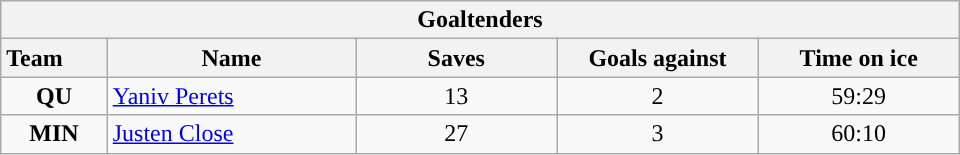<table class="wikitable" style="width:40em; text-align:right;">
<tr>
<th colspan=5>Goaltenders</th>
</tr>
<tr>
<th style="width:4em; text-align:left;">Team</th>
<th style="width:10em;">Name</th>
<th style="width:8em;">Saves</th>
<th style="width:8em;">Goals against</th>
<th style="width:8em;">Time on ice</th>
</tr>
<tr>
<td align=center><strong>QU</strong></td>
<td style="text-align:left;"><a href='#'>Yaniv Perets</a></td>
<td align=center>13</td>
<td align=center>2</td>
<td align=center>59:29</td>
</tr>
<tr>
<td align=center><strong>MIN</strong></td>
<td style="text-align:left;"><a href='#'>Justen Close</a></td>
<td align=center>27</td>
<td align=center>3</td>
<td align=center>60:10</td>
</tr>
</table>
